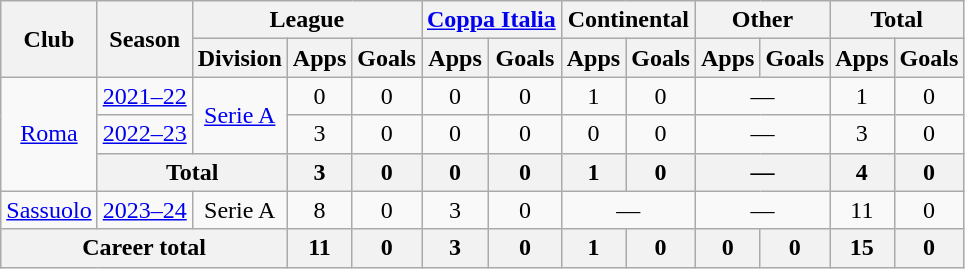<table class="wikitable" style="text-align: center;">
<tr>
<th rowspan="2">Club</th>
<th rowspan="2">Season</th>
<th colspan="3">League</th>
<th colspan="2"><a href='#'>Coppa Italia</a></th>
<th colspan="2">Continental</th>
<th colspan="2">Other</th>
<th colspan="2">Total</th>
</tr>
<tr>
<th>Division</th>
<th>Apps</th>
<th>Goals</th>
<th>Apps</th>
<th>Goals</th>
<th>Apps</th>
<th>Goals</th>
<th>Apps</th>
<th>Goals</th>
<th>Apps</th>
<th>Goals</th>
</tr>
<tr>
<td rowspan="3"><a href='#'>Roma</a></td>
<td><a href='#'>2021–22</a></td>
<td rowspan="2"><a href='#'>Serie A</a></td>
<td>0</td>
<td>0</td>
<td>0</td>
<td>0</td>
<td>1</td>
<td>0</td>
<td colspan="2">—</td>
<td>1</td>
<td>0</td>
</tr>
<tr>
<td><a href='#'>2022–23</a></td>
<td>3</td>
<td>0</td>
<td>0</td>
<td>0</td>
<td>0</td>
<td>0</td>
<td colspan="2">—</td>
<td>3</td>
<td>0</td>
</tr>
<tr>
<th colspan="2">Total</th>
<th>3</th>
<th>0</th>
<th>0</th>
<th>0</th>
<th>1</th>
<th>0</th>
<th colspan="2">—</th>
<th>4</th>
<th>0</th>
</tr>
<tr>
<td><a href='#'>Sassuolo</a></td>
<td><a href='#'>2023–24</a></td>
<td>Serie A</td>
<td>8</td>
<td>0</td>
<td>3</td>
<td>0</td>
<td colspan="2">—</td>
<td colspan="2">—</td>
<td>11</td>
<td>0</td>
</tr>
<tr>
<th colspan="3">Career total</th>
<th>11</th>
<th>0</th>
<th>3</th>
<th>0</th>
<th>1</th>
<th>0</th>
<th>0</th>
<th>0</th>
<th>15</th>
<th>0</th>
</tr>
</table>
